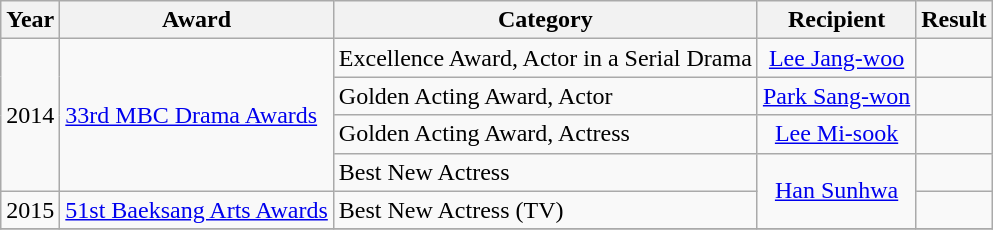<table class="wikitable">
<tr>
<th>Year</th>
<th>Award</th>
<th>Category</th>
<th>Recipient</th>
<th>Result</th>
</tr>
<tr>
<td rowspan="4" style="text-align:center;">2014</td>
<td rowspan="4"><a href='#'>33rd MBC Drama Awards</a></td>
<td>Excellence Award, Actor in a Serial Drama</td>
<td style="text-align:center;"><a href='#'>Lee Jang-woo</a></td>
<td></td>
</tr>
<tr>
<td>Golden Acting Award, Actor</td>
<td style="text-align:center;"><a href='#'>Park Sang-won</a></td>
<td></td>
</tr>
<tr>
<td>Golden Acting Award, Actress</td>
<td style="text-align:center;"><a href='#'>Lee Mi-sook</a></td>
<td></td>
</tr>
<tr>
<td>Best New Actress</td>
<td rowspan="2" style="text-align:center;"><a href='#'>Han Sunhwa</a></td>
<td></td>
</tr>
<tr>
<td style="text-align:center;">2015</td>
<td><a href='#'>51st Baeksang Arts Awards</a></td>
<td>Best New Actress (TV)</td>
<td></td>
</tr>
<tr>
</tr>
</table>
